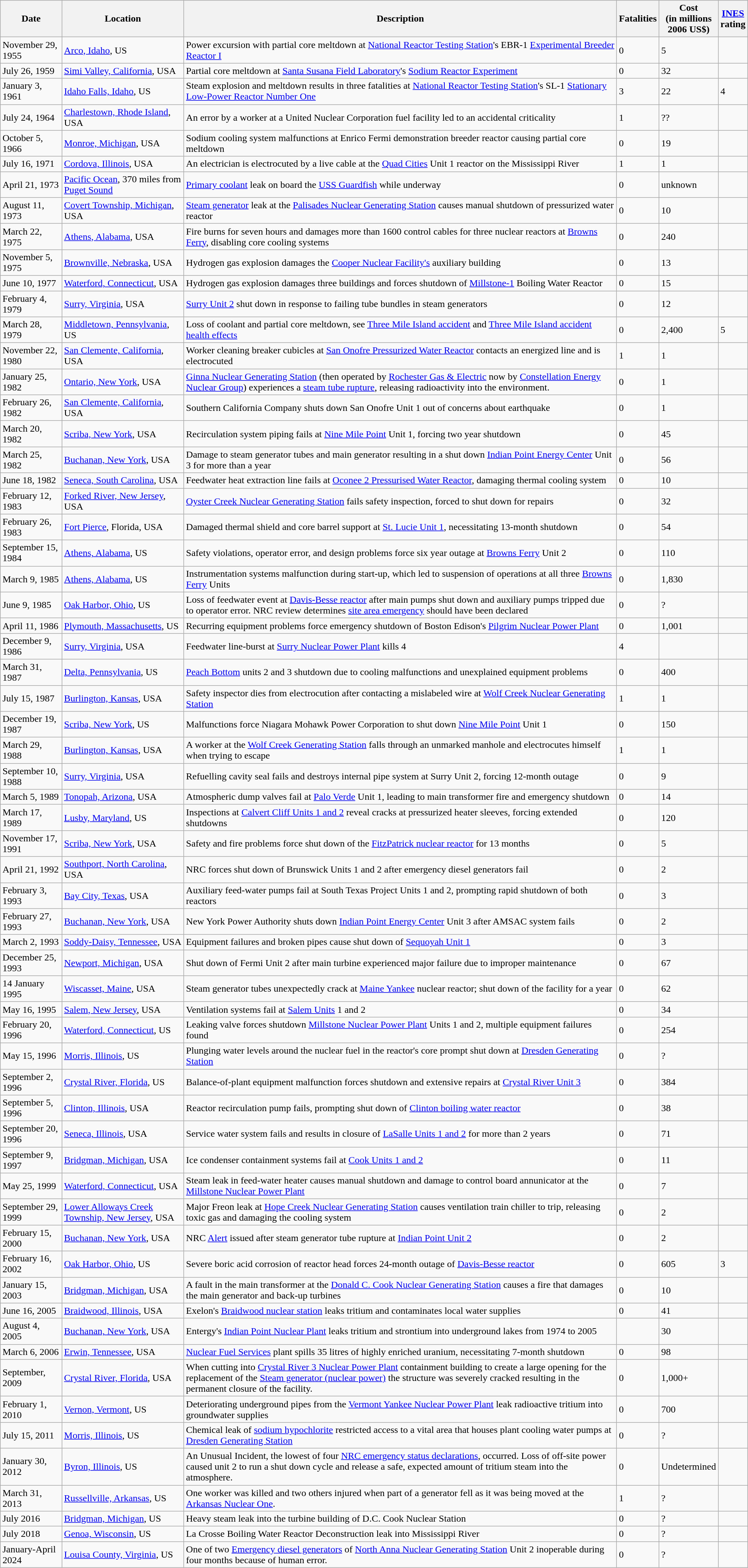<table class="wikitable sortable">
<tr>
<th>Date</th>
<th>Location</th>
<th>Description</th>
<th>Fatalities</th>
<th>Cost <br> (in millions <br> 2006 US$)</th>
<th><a href='#'>INES</a> <br>rating</th>
</tr>
<tr>
<td>November 29, 1955</td>
<td><a href='#'>Arco, Idaho</a>, US</td>
<td>Power excursion with partial core meltdown at <a href='#'>National Reactor Testing Station</a>'s EBR-1 <a href='#'>Experimental Breeder Reactor I</a></td>
<td>0</td>
<td>5</td>
<td></td>
</tr>
<tr>
<td>July 26, 1959</td>
<td><a href='#'>Simi Valley, California</a>, USA</td>
<td>Partial core meltdown at <a href='#'>Santa Susana Field Laboratory</a>'s <a href='#'>Sodium Reactor Experiment</a></td>
<td>0</td>
<td>32</td>
<td></td>
</tr>
<tr>
<td>January 3, 1961</td>
<td><a href='#'>Idaho Falls, Idaho</a>, US</td>
<td>Steam explosion and meltdown results in three fatalities at <a href='#'>National Reactor Testing Station</a>'s SL-1 <a href='#'>Stationary Low-Power Reactor Number One</a></td>
<td>3</td>
<td>22</td>
<td>4</td>
</tr>
<tr>
<td>July 24, 1964</td>
<td><a href='#'>Charlestown, Rhode Island</a>, USA</td>
<td>An error by a worker at a United Nuclear Corporation fuel facility led to an accidental criticality</td>
<td>1</td>
<td>??</td>
<td></td>
</tr>
<tr>
<td>October 5, 1966</td>
<td><a href='#'>Monroe, Michigan</a>, USA</td>
<td>Sodium cooling system malfunctions at Enrico Fermi demonstration breeder reactor causing partial core meltdown</td>
<td>0</td>
<td>19</td>
<td></td>
</tr>
<tr>
<td>July 16, 1971</td>
<td><a href='#'>Cordova, Illinois</a>, USA</td>
<td>An electrician is electrocuted by a live cable at the <a href='#'>Quad Cities</a> Unit 1 reactor on the Mississippi River</td>
<td>1</td>
<td>1</td>
<td></td>
</tr>
<tr>
<td>April 21, 1973</td>
<td><a href='#'>Pacific Ocean</a>, 370 miles from <a href='#'>Puget Sound</a></td>
<td><a href='#'>Primary coolant</a> leak on board the <a href='#'>USS Guardfish</a> while underway</td>
<td>0</td>
<td>unknown</td>
<td></td>
</tr>
<tr>
<td>August 11, 1973</td>
<td><a href='#'>Covert Township, Michigan</a>, USA</td>
<td><a href='#'>Steam generator</a> leak at the <a href='#'>Palisades Nuclear Generating Station</a> causes manual shutdown of pressurized water reactor</td>
<td>0</td>
<td>10</td>
<td></td>
</tr>
<tr>
<td>March 22, 1975</td>
<td><a href='#'>Athens, Alabama</a>, USA</td>
<td>Fire burns for seven hours and damages more than 1600 control cables for three nuclear reactors at <a href='#'>Browns Ferry</a>, disabling core cooling systems</td>
<td>0</td>
<td>240</td>
<td></td>
</tr>
<tr>
<td>November 5, 1975</td>
<td><a href='#'>Brownville, Nebraska</a>, USA</td>
<td>Hydrogen gas explosion damages the <a href='#'>Cooper Nuclear Facility's</a> auxiliary building</td>
<td>0</td>
<td>13</td>
<td></td>
</tr>
<tr>
<td>June 10, 1977</td>
<td><a href='#'>Waterford, Connecticut</a>, USA</td>
<td>Hydrogen gas explosion damages three buildings and forces shutdown of <a href='#'>Millstone-1</a> Boiling Water Reactor</td>
<td>0</td>
<td>15</td>
<td></td>
</tr>
<tr>
<td>February 4, 1979</td>
<td><a href='#'>Surry, Virginia</a>, USA</td>
<td><a href='#'>Surry Unit 2</a> shut down in response to failing tube bundles in steam generators</td>
<td>0</td>
<td>12</td>
<td></td>
</tr>
<tr>
<td>March 28, 1979</td>
<td><a href='#'>Middletown, Pennsylvania</a>, US</td>
<td>Loss of coolant and partial core meltdown, see <a href='#'>Three Mile Island accident</a> and <a href='#'>Three Mile Island accident health effects</a></td>
<td>0</td>
<td>2,400</td>
<td>5</td>
</tr>
<tr>
<td>November 22, 1980</td>
<td><a href='#'>San Clemente, California</a>, USA</td>
<td>Worker cleaning breaker cubicles at <a href='#'>San Onofre Pressurized Water Reactor</a> contacts an energized line and is electrocuted</td>
<td>1</td>
<td>1</td>
<td></td>
</tr>
<tr>
<td>January 25, 1982</td>
<td><a href='#'>Ontario, New York</a>, USA</td>
<td><a href='#'>Ginna Nuclear Generating Station</a> (then operated by <a href='#'>Rochester Gas & Electric</a> now by <a href='#'>Constellation Energy Nuclear Group</a>) experiences a <a href='#'>steam tube rupture</a>, releasing radioactivity into the environment.</td>
<td>0</td>
<td>1</td>
<td></td>
</tr>
<tr>
<td>February 26, 1982</td>
<td><a href='#'>San Clemente, California</a>, USA</td>
<td>Southern California Company shuts down San Onofre Unit 1 out of concerns about earthquake</td>
<td>0</td>
<td>1</td>
<td></td>
</tr>
<tr>
<td>March 20, 1982</td>
<td><a href='#'>Scriba, New York</a>, USA</td>
<td>Recirculation system piping fails at <a href='#'>Nine Mile Point</a> Unit 1, forcing two year shutdown</td>
<td>0</td>
<td>45</td>
<td></td>
</tr>
<tr>
<td>March 25, 1982</td>
<td><a href='#'>Buchanan, New York</a>, USA</td>
<td>Damage to steam generator tubes and main generator resulting in a shut down <a href='#'>Indian Point Energy Center</a> Unit 3 for more than a year</td>
<td>0</td>
<td>56</td>
<td></td>
</tr>
<tr>
<td>June 18, 1982</td>
<td><a href='#'>Seneca, South Carolina</a>, USA</td>
<td>Feedwater heat extraction line fails at <a href='#'>Oconee 2 Pressurised Water Reactor</a>, damaging thermal cooling system</td>
<td>0</td>
<td>10</td>
<td></td>
</tr>
<tr>
<td>February 12, 1983</td>
<td><a href='#'>Forked River, New Jersey</a>, USA</td>
<td><a href='#'>Oyster Creek Nuclear Generating Station</a> fails safety inspection, forced to shut down for repairs</td>
<td>0</td>
<td>32</td>
<td></td>
</tr>
<tr>
<td>February 26, 1983</td>
<td><a href='#'>Fort Pierce</a>, Florida, USA</td>
<td>Damaged thermal shield and core barrel support at <a href='#'>St. Lucie Unit 1</a>, necessitating 13-month shutdown</td>
<td>0</td>
<td>54</td>
<td></td>
</tr>
<tr>
<td>September 15, 1984</td>
<td><a href='#'>Athens, Alabama</a>, US</td>
<td>Safety violations, operator error, and design problems force six year outage at <a href='#'>Browns Ferry</a> Unit 2</td>
<td>0</td>
<td>110</td>
<td></td>
</tr>
<tr>
<td>March 9, 1985</td>
<td><a href='#'>Athens, Alabama</a>, US</td>
<td>Instrumentation systems malfunction during start-up, which led to suspension of operations at all three <a href='#'>Browns Ferry</a> Units</td>
<td>0</td>
<td>1,830</td>
<td></td>
</tr>
<tr>
<td>June 9, 1985</td>
<td><a href='#'>Oak Harbor, Ohio</a>, US</td>
<td>Loss of feedwater event at <a href='#'>Davis-Besse reactor</a> after main pumps shut down and auxiliary pumps tripped due to operator error. NRC review determines <a href='#'>site area emergency</a> should have been declared</td>
<td>0</td>
<td>?</td>
<td></td>
</tr>
<tr>
<td>April 11, 1986</td>
<td><a href='#'>Plymouth, Massachusetts</a>, US</td>
<td>Recurring equipment problems force emergency shutdown of Boston Edison's <a href='#'>Pilgrim Nuclear Power Plant</a></td>
<td>0</td>
<td>1,001</td>
<td></td>
</tr>
<tr>
<td>December 9, 1986</td>
<td><a href='#'>Surry, Virginia</a>, USA</td>
<td>Feedwater line-burst at <a href='#'>Surry Nuclear Power Plant</a> kills 4</td>
<td>4</td>
<td></td>
<td></td>
</tr>
<tr>
<td>March 31, 1987</td>
<td><a href='#'>Delta, Pennsylvania</a>, US</td>
<td><a href='#'>Peach Bottom</a> units 2 and 3 shutdown due to cooling malfunctions and unexplained equipment problems</td>
<td>0</td>
<td>400</td>
<td></td>
</tr>
<tr>
<td>July 15, 1987</td>
<td><a href='#'>Burlington, Kansas</a>, USA</td>
<td>Safety inspector dies from electrocution after contacting a mislabeled wire at <a href='#'>Wolf Creek Nuclear Generating Station</a></td>
<td>1</td>
<td>1</td>
<td></td>
</tr>
<tr>
<td>December 19, 1987</td>
<td><a href='#'>Scriba, New York</a>, US</td>
<td>Malfunctions force  Niagara Mohawk Power Corporation to shut down <a href='#'>Nine Mile Point</a> Unit 1</td>
<td>0</td>
<td>150</td>
<td></td>
</tr>
<tr>
<td>March 29, 1988</td>
<td><a href='#'>Burlington, Kansas</a>, USA</td>
<td>A worker at the <a href='#'>Wolf Creek Generating Station</a> falls through an unmarked manhole and electrocutes himself when trying to escape</td>
<td>1</td>
<td>1</td>
<td></td>
</tr>
<tr>
<td>September 10, 1988</td>
<td><a href='#'>Surry, Virginia</a>, USA</td>
<td>Refuelling cavity seal fails and destroys internal pipe system at Surry Unit 2, forcing 12-month outage</td>
<td>0</td>
<td>9</td>
<td></td>
</tr>
<tr>
<td>March 5, 1989</td>
<td><a href='#'>Tonopah, Arizona</a>, USA</td>
<td>Atmospheric dump valves fail at <a href='#'>Palo Verde</a> Unit 1, leading to main transformer fire and emergency shutdown</td>
<td>0</td>
<td>14</td>
<td></td>
</tr>
<tr>
<td>March 17, 1989</td>
<td><a href='#'>Lusby, Maryland</a>, US</td>
<td>Inspections at <a href='#'>Calvert Cliff Units 1 and 2</a> reveal cracks at pressurized heater sleeves, forcing extended shutdowns</td>
<td>0</td>
<td>120</td>
<td></td>
</tr>
<tr>
<td>November 17, 1991</td>
<td><a href='#'>Scriba, New York</a>, USA</td>
<td>Safety and fire problems force shut down of the <a href='#'>FitzPatrick nuclear reactor</a> for 13 months</td>
<td>0</td>
<td>5</td>
<td></td>
</tr>
<tr>
<td>April 21, 1992</td>
<td><a href='#'>Southport, North Carolina</a>, USA</td>
<td>NRC forces shut down of Brunswick Units 1 and 2 after emergency diesel generators fail</td>
<td>0</td>
<td>2</td>
<td></td>
</tr>
<tr>
<td>February 3, 1993</td>
<td><a href='#'>Bay City, Texas</a>, USA</td>
<td>Auxiliary feed-water pumps fail at South Texas Project Units 1 and 2, prompting rapid shutdown of both reactors</td>
<td>0</td>
<td>3</td>
<td></td>
</tr>
<tr>
<td>February 27, 1993</td>
<td><a href='#'>Buchanan, New York</a>, USA</td>
<td>New York Power Authority shuts down <a href='#'>Indian Point Energy Center</a> Unit 3 after AMSAC system fails</td>
<td>0</td>
<td>2</td>
<td></td>
</tr>
<tr>
<td>March 2, 1993</td>
<td><a href='#'>Soddy-Daisy, Tennessee</a>, USA</td>
<td>Equipment failures and broken pipes cause shut down of <a href='#'>Sequoyah Unit 1</a></td>
<td>0</td>
<td>3</td>
<td></td>
</tr>
<tr>
<td>December 25, 1993</td>
<td><a href='#'>Newport, Michigan</a>, USA</td>
<td>Shut down of Fermi Unit 2 after main turbine experienced major failure due to improper maintenance</td>
<td>0</td>
<td>67</td>
<td></td>
</tr>
<tr>
<td>14 January 1995</td>
<td><a href='#'>Wiscasset, Maine</a>, USA</td>
<td>Steam generator tubes unexpectedly crack at <a href='#'>Maine Yankee</a> nuclear reactor; shut down of the facility for a year</td>
<td>0</td>
<td>62</td>
<td></td>
</tr>
<tr>
<td>May 16, 1995</td>
<td><a href='#'>Salem, New Jersey</a>, USA</td>
<td>Ventilation systems fail at <a href='#'>Salem Units</a> 1 and 2</td>
<td>0</td>
<td>34</td>
<td></td>
</tr>
<tr>
<td>February 20, 1996</td>
<td><a href='#'>Waterford, Connecticut</a>, US</td>
<td>Leaking valve forces shutdown <a href='#'>Millstone Nuclear Power Plant</a> Units 1 and 2, multiple equipment failures found</td>
<td>0</td>
<td>254</td>
<td></td>
</tr>
<tr>
<td>May 15, 1996</td>
<td><a href='#'>Morris, Illinois</a>, US</td>
<td>Plunging water levels around the nuclear fuel in the reactor's core prompt shut down at <a href='#'>Dresden Generating Station</a></td>
<td>0</td>
<td>?</td>
<td></td>
</tr>
<tr>
<td>September 2, 1996</td>
<td><a href='#'>Crystal River, Florida</a>, US</td>
<td>Balance-of-plant equipment malfunction forces shutdown and extensive repairs at <a href='#'>Crystal River Unit 3</a></td>
<td>0</td>
<td>384</td>
<td></td>
</tr>
<tr>
<td>September 5, 1996</td>
<td><a href='#'>Clinton, Illinois</a>, USA</td>
<td>Reactor recirculation pump fails, prompting shut down of <a href='#'>Clinton boiling water reactor</a></td>
<td>0</td>
<td>38</td>
<td></td>
</tr>
<tr>
<td>September 20, 1996</td>
<td><a href='#'>Seneca, Illinois</a>, USA</td>
<td>Service water system fails and results in closure of <a href='#'>LaSalle Units 1 and 2</a> for more than 2 years</td>
<td>0</td>
<td>71</td>
<td></td>
</tr>
<tr>
<td>September 9, 1997</td>
<td><a href='#'>Bridgman, Michigan</a>, USA</td>
<td>Ice condenser containment systems fail at <a href='#'>Cook Units 1 and 2</a></td>
<td>0</td>
<td>11</td>
<td></td>
</tr>
<tr>
<td>May 25, 1999</td>
<td><a href='#'>Waterford, Connecticut</a>, USA</td>
<td>Steam leak in feed-water heater causes manual shutdown and damage to control board annunicator at the <a href='#'>Millstone Nuclear Power Plant</a></td>
<td>0</td>
<td>7</td>
<td></td>
</tr>
<tr>
<td>September 29, 1999</td>
<td><a href='#'>Lower Alloways Creek Township, New Jersey</a>, USA</td>
<td>Major Freon leak at <a href='#'>Hope Creek Nuclear Generating Station</a> causes ventilation train chiller to trip, releasing toxic gas and damaging the cooling system</td>
<td>0</td>
<td>2</td>
<td></td>
</tr>
<tr>
<td>February 15, 2000</td>
<td><a href='#'>Buchanan, New York</a>, USA</td>
<td>NRC <a href='#'>Alert</a> issued after steam generator tube rupture at <a href='#'>Indian Point Unit 2</a></td>
<td>0</td>
<td>2</td>
<td></td>
</tr>
<tr>
<td>February 16, 2002</td>
<td><a href='#'>Oak Harbor, Ohio</a>, US</td>
<td>Severe boric acid corrosion of reactor head forces 24-month outage of <a href='#'>Davis-Besse reactor</a></td>
<td>0</td>
<td>605</td>
<td>3</td>
</tr>
<tr>
<td>January 15, 2003</td>
<td><a href='#'>Bridgman, Michigan</a>, USA</td>
<td>A fault in the main transformer at the <a href='#'>Donald C. Cook Nuclear Generating Station</a> causes a fire that damages the main generator and back-up turbines</td>
<td>0</td>
<td>10</td>
<td></td>
</tr>
<tr>
<td>June 16, 2005</td>
<td><a href='#'>Braidwood, Illinois</a>, USA</td>
<td>Exelon's <a href='#'>Braidwood nuclear station</a> leaks tritium and contaminates local water supplies</td>
<td>0</td>
<td>41</td>
<td></td>
</tr>
<tr>
<td>August 4, 2005</td>
<td><a href='#'>Buchanan, New York</a>, USA</td>
<td>Entergy's <a href='#'>Indian Point Nuclear Plant</a> leaks tritium and strontium into underground lakes from 1974 to 2005</td>
<td></td>
<td>30</td>
<td></td>
</tr>
<tr>
<td>March 6, 2006</td>
<td><a href='#'>Erwin, Tennessee</a>, USA</td>
<td><a href='#'>Nuclear Fuel Services</a> plant spills 35 litres of highly enriched uranium, necessitating 7-month shutdown</td>
<td>0</td>
<td>98</td>
<td></td>
</tr>
<tr>
<td>September, 2009</td>
<td><a href='#'>Crystal River, Florida</a>, USA</td>
<td>When cutting into <a href='#'>Crystal River 3 Nuclear Power Plant</a> containment building to create a large opening for the replacement of the <a href='#'>Steam generator (nuclear power)</a> the structure was severely cracked resulting in the permanent closure of the facility.</td>
<td>0</td>
<td>1,000+</td>
<td></td>
</tr>
<tr>
<td>February 1, 2010</td>
<td><a href='#'>Vernon, Vermont</a>, US</td>
<td>Deteriorating underground pipes from the <a href='#'>Vermont Yankee Nuclear Power Plant</a> leak radioactive tritium into groundwater supplies</td>
<td>0</td>
<td>700</td>
<td></td>
</tr>
<tr>
<td>July 15, 2011</td>
<td><a href='#'>Morris, Illinois</a>, US</td>
<td>Chemical leak of <a href='#'>sodium hypochlorite</a> restricted access to a vital area that houses plant cooling water pumps at <a href='#'>Dresden Generating Station</a></td>
<td>0</td>
<td>?</td>
<td></td>
</tr>
<tr>
<td>January 30, 2012</td>
<td><a href='#'>Byron, Illinois</a>, US</td>
<td>An Unusual Incident, the lowest of four <a href='#'>NRC emergency status declarations</a>, occurred. Loss of off-site power caused unit 2 to run a shut down cycle and release a safe, expected amount of tritium steam into the atmosphere.</td>
<td>0</td>
<td>Undetermined</td>
<td></td>
</tr>
<tr>
<td>March 31, 2013</td>
<td><a href='#'>Russellville, Arkansas</a>, US</td>
<td>One worker was killed and two others injured when part of a generator fell as it was being moved at the <a href='#'>Arkansas Nuclear One</a>.</td>
<td>1</td>
<td>?</td>
<td></td>
</tr>
<tr>
<td>July 2016</td>
<td><a href='#'>Bridgman, Michigan</a>, US</td>
<td>Heavy steam leak into the turbine building of D.C. Cook Nuclear Station</td>
<td>0</td>
<td>?</td>
<td></td>
</tr>
<tr>
<td>July 2018</td>
<td><a href='#'>Genoa, Wisconsin</a>, US</td>
<td>La Crosse Boiling Water Reactor Deconstruction leak into Mississippi River</td>
<td>0</td>
<td>?</td>
<td></td>
</tr>
<tr>
<td>January-April 2024</td>
<td><a href='#'>Louisa County, Virginia</a>, US</td>
<td>One of two <a href='#'>Emergency diesel generators</a> of <a href='#'>North Anna Nuclear Generating Station</a> Unit 2 inoperable during four months because of human error.</td>
<td>0</td>
<td>?</td>
<td></td>
</tr>
</table>
